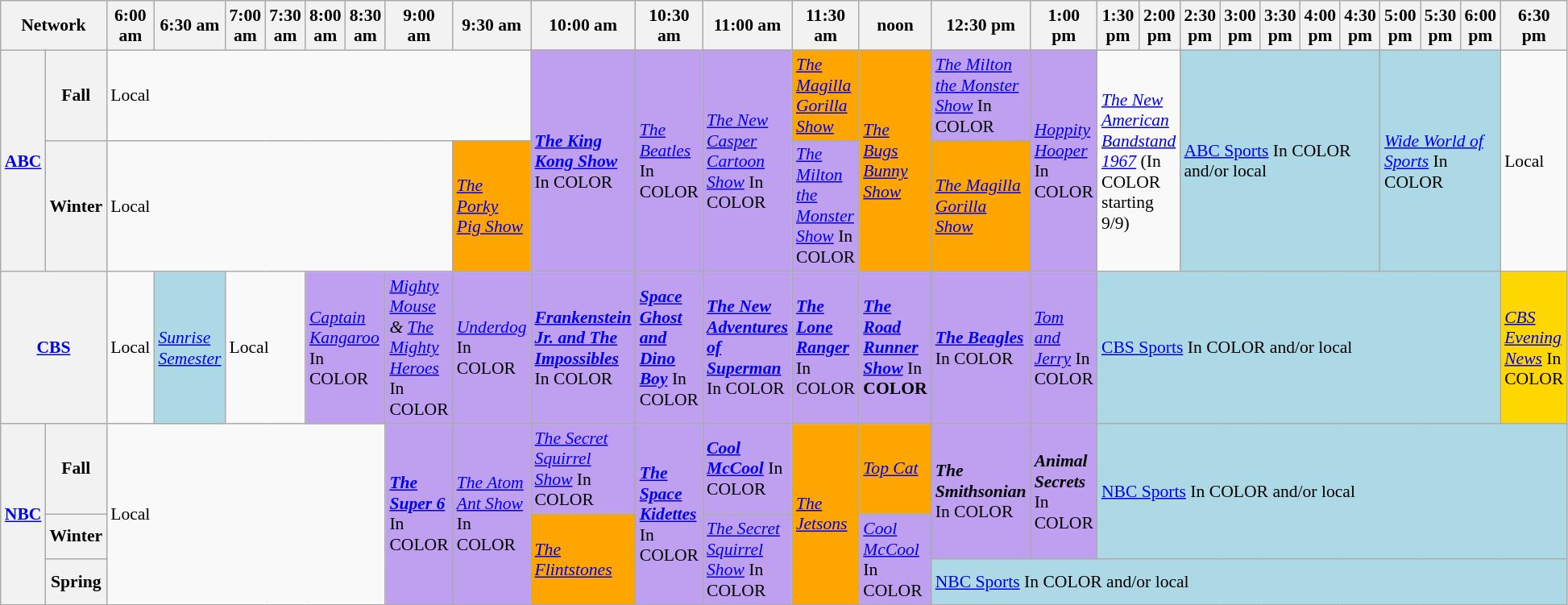<table class=wikitable style="font-size:90%">
<tr>
<th width="1.5%" bgcolor="#C0C0C0" colspan="2">Network</th>
<th width="4%" bgcolor="#C0C0C0">6:00 am</th>
<th width="4%" bgcolor="#C0C0C0">6:30 am</th>
<th width="4%" bgcolor="#C0C0C0">7:00 am</th>
<th width="4%" bgcolor="#C0C0C0">7:30 am</th>
<th width="4%" bgcolor="#C0C0C0">8:00 am</th>
<th width="4%" bgcolor="#C0C0C0">8:30 am</th>
<th width="4%" bgcolor="#C0C0C0">9:00 am</th>
<th width="4%" bgcolor="#C0C0C0">9:30 am</th>
<th width="4%" bgcolor="#C0C0C0">10:00 am</th>
<th width="4%" bgcolor="#C0C0C0">10:30 am</th>
<th width="4%" bgcolor="#C0C0C0">11:00 am</th>
<th width="4%" bgcolor="#C0C0C0">11:30 am</th>
<th width="4%" bgcolor="#C0C0C0">noon</th>
<th width="4%" bgcolor="#C0C0C0">12:30 pm</th>
<th width="4%" bgcolor="#C0C0C0">1:00 pm</th>
<th width="4%" bgcolor="#C0C0C0">1:30 pm</th>
<th width="4%" bgcolor="#C0C0C0">2:00 pm</th>
<th width="4%" bgcolor="#C0C0C0">2:30 pm</th>
<th width="4%" bgcolor="#C0C0C0">3:00 pm</th>
<th width="4%" bgcolor="#C0C0C0">3:30 pm</th>
<th width="4%" bgcolor="#C0C0C0">4:00 pm</th>
<th>4:30 pm</th>
<th>5:00 pm</th>
<th>5:30 pm</th>
<th>6:00 pm</th>
<th>6:30 pm</th>
</tr>
<tr>
<th rowspan="2" bgcolor="#C0C0C0"><a href='#'>ABC</a></th>
<th>Fall</th>
<td colspan="8">Local</td>
<td rowspan="2" bgcolor="bf9fef"><strong><em><a href='#'>The King Kong Show</a></em></strong> In <span>C</span><span>O</span><span>L</span><span>O</span><span>R</span></td>
<td rowspan="2" bgcolor="bf9fef"><em><a href='#'>The Beatles</a></em> In <span>C</span><span>O</span><span>L</span><span>O</span><span>R</span></td>
<td rowspan="2" bgcolor="bf9fef"><em><a href='#'>The New Casper Cartoon Show</a></em>  In <span>C</span><span>O</span><span>L</span><span>O</span><span>R</span></td>
<td bgcolor="orange"><em><a href='#'>The Magilla Gorilla Show</a></em> </td>
<td rowspan="2" bgcolor="orange"><em><a href='#'>The Bugs Bunny Show</a></em> </td>
<td bgcolor="bf9fef"><em><a href='#'>The Milton the Monster Show</a></em> In <span>C</span><span>O</span><span>L</span><span>O</span><span>R</span></td>
<td rowspan="2" bgcolor="bf9fef"><em><a href='#'>Hoppity Hooper</a></em> In <span>C</span><span>O</span><span>L</span><span>O</span><span>R</span></td>
<td colspan="2" rowspan="2"><em><a href='#'>The New American Bandstand 1967</a></em> (In <span>C</span><span>O</span><span>L</span><span>O</span><span>R</span> starting 9/9)</td>
<td rowspan="2" colspan="5" bgcolor="lightblue"><a href='#'>ABC Sports</a> In <span>C</span><span>O</span><span>L</span><span>O</span><span>R</span> and/or local</td>
<td rowspan="2" colspan="3" bgcolor="lightblue"><em><a href='#'>Wide World of Sports</a></em> In <span>C</span><span>O</span><span>L</span><span>O</span><span>R</span></td>
<td rowspan="2">Local</td>
</tr>
<tr>
<th>Winter</th>
<td colspan="7">Local</td>
<td bgcolor=orange><em><a href='#'>The Porky Pig Show</a></em> </td>
<td bgcolor="bf9fef"><em><a href='#'>The Milton the Monster Show</a></em> In <span>C</span><span>O</span><span>L</span><span>O</span><span>R</span></td>
<td bgcolor="orange"><em><a href='#'>The Magilla Gorilla Show</a></em> </td>
</tr>
<tr>
<th colspan="2" bgcolor="#C0C0C0"><a href='#'>CBS</a></th>
<td>Local</td>
<td bgcolor="lightblue"><em><a href='#'>Sunrise Semester</a></em></td>
<td colspan="2">Local</td>
<td colspan="2" bgcolor="bf9fef"><em><a href='#'>Captain Kangaroo</a></em> In <span>C</span><span>O</span><span>L</span><span>O</span><span>R</span></td>
<td bgcolor="bf9fef"><em><a href='#'>Mighty Mouse</a> & <a href='#'>The Mighty Heroes</a></em> In <span>C</span><span>O</span><span>L</span><span>O</span><span>R</span></td>
<td bgcolor="bf9fef"><em><a href='#'>Underdog</a></em> In <span>C</span><span>O</span><span>L</span><span>O</span><span>R</span></td>
<td bgcolor="bf9fef"><strong><em><a href='#'>Frankenstein Jr. and The Impossibles</a></em></strong> In <span>C</span><span>O</span><span>L</span><span>O</span><span>R</span></td>
<td bgcolor="bf9fef"><strong><em><a href='#'>Space Ghost and Dino Boy</a></em></strong> In <span>C</span><span>O</span><span>L</span><span>O</span><span>R</span></td>
<td bgcolor="bf9fef"><strong><em><a href='#'>The New Adventures of Superman</a></em></strong> In <span>C</span><span>O</span><span>L</span><span>O</span><span>R</span></td>
<td bgcolor="bf9fef"><strong><em><a href='#'>The Lone Ranger</a></em></strong> In <span>C</span><span>O</span><span>L</span><span>O</span><span>R</span></td>
<td bgcolor="bf9fef"><strong><em><a href='#'>The Road Runner Show</a></em></strong> In <span><strong>C</strong></span><span><strong>O</strong></span><span><strong>L</strong></span><span><strong>O</strong></span><span><strong>R</strong></span></td>
<td bgcolor="bf9fef"><strong><em><a href='#'>The Beagles</a></em></strong> In <span>C</span><span>O</span><span>L</span><span>O</span><span>R</span></td>
<td bgcolor="bf9fef"><em><a href='#'>Tom and Jerry</a></em> In <span>C</span><span>O</span><span>L</span><span>O</span><span>R</span></td>
<td colspan="10" bgcolor="lightblue"><a href='#'>CBS Sports</a> In <span>C</span><span>O</span><span>L</span><span>O</span><span>R</span> and/or local</td>
<td bgcolor="gold"><em><a href='#'>CBS Evening News</a></em> In <span>C</span><span>O</span><span>L</span><span>O</span><span>R</span></td>
</tr>
<tr>
<th rowspan="3" bgcolor="#C0C0C0"><a href='#'>NBC</a></th>
<th>Fall</th>
<td colspan="6" rowspan="3">Local</td>
<td rowspan="3" bgcolor="bf9fef"><strong><em><a href='#'>The Super 6</a></em></strong> In <span>C</span><span>O</span><span>L</span><span>O</span><span>R</span></td>
<td rowspan="3" bgcolor="bf9fef"><em><a href='#'>The Atom Ant Show</a></em> In <span>C</span><span>O</span><span>L</span><span>O</span><span>R</span></td>
<td bgcolor="bf9fef"><em><a href='#'>The Secret Squirrel Show</a></em> In <span>C</span><span>O</span><span>L</span><span>O</span><span>R</span></td>
<td rowspan="3" bgcolor="bf9fef"><strong><em><a href='#'>The Space Kidettes</a></em></strong> In <span>C</span><span>O</span><span>L</span><span>O</span><span>R</span></td>
<td bgcolor="bf9fef"><strong><em><a href='#'>Cool McCool</a></em></strong> In <span>C</span><span>O</span><span>L</span><span>O</span><span>R</span></td>
<td rowspan="3" bgcolor="orange"><em><a href='#'>The Jetsons</a></em> </td>
<td bgcolor="orange"><em><a href='#'>Top Cat</a></em> </td>
<td rowspan="2" bgcolor="bf9fef"><strong><em>The Smithsonian</em></strong> In <span>C</span><span>O</span><span>L</span><span>O</span><span>R</span></td>
<td rowspan="2" bgcolor="bf9fef"><strong><em>Animal Secrets</em></strong> In <span>C</span><span>O</span><span>L</span><span>O</span><span>R</span></td>
<td colspan="11" rowspan="2" bgcolor="lightblue"><a href='#'>NBC Sports</a> In <span>C</span><span>O</span><span>L</span><span>O</span><span>R</span> and/or local</td>
</tr>
<tr>
<th>Winter</th>
<td rowspan="2" bgcolor="orange"><em><a href='#'>The Flintstones</a></em> </td>
<td rowspan="2" bgcolor="bf9fef"><em><a href='#'>The Secret Squirrel Show</a></em> In <span>C</span><span>O</span><span>L</span><span>O</span><span>R</span></td>
<td rowspan="2" bgcolor="bf9fef"><em><a href='#'>Cool McCool</a></em> In <span>C</span><span>O</span><span>L</span><span>O</span><span>R</span></td>
</tr>
<tr>
<th>Spring</th>
<td colspan="13" bgcolor="lightblue"><a href='#'>NBC Sports</a> In <span>C</span><span>O</span><span>L</span><span>O</span><span>R</span> and/or local</td>
</tr>
</table>
